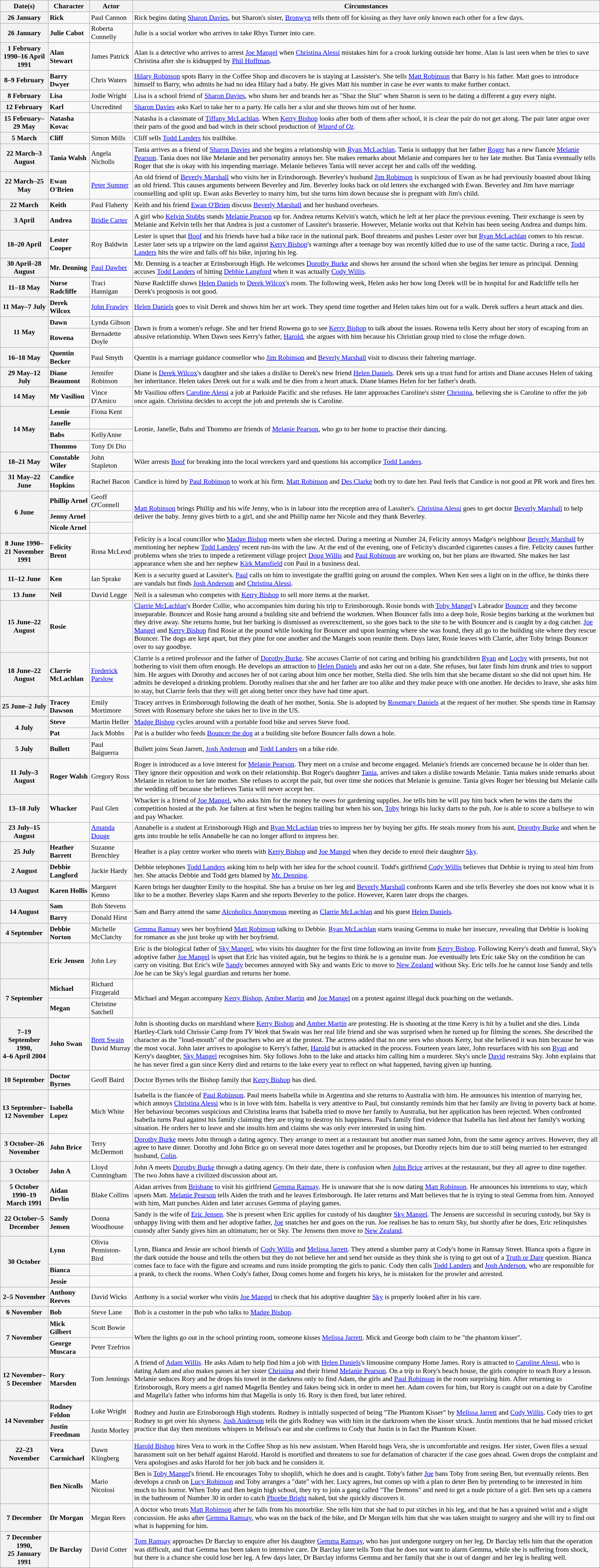<table class="wikitable plainrowheaders" style="font-size:90%">
<tr>
<th scope="col">Date(s)</th>
<th scope="col">Character</th>
<th scope="col">Actor</th>
<th scope="col">Circumstances</th>
</tr>
<tr>
<th scope="row">26 January</th>
<td><strong>Rick</strong></td>
<td>Paul Cannon</td>
<td>Rick begins dating <a href='#'>Sharon Davies</a>, but Sharon's sister, <a href='#'>Bronwyn</a> tells them off for kissing as they have only known each other for a few days.</td>
</tr>
<tr>
<th scope="row">26 January</th>
<td><strong>Julie Cabot</strong></td>
<td>Roberta Connelly</td>
<td>Julie is a social worker who arrives to take Rhys Turner into care.</td>
</tr>
<tr>
<th scope="row">1 February 1990–16 April 1991</th>
<td><strong>Alan Stewart</strong></td>
<td>James Patrick</td>
<td>Alan is a detective who arrives to arrest <a href='#'>Joe Mangel</a> when <a href='#'>Christina Alessi</a> mistakes him for a crook lurking outside her home. Alan is last seen when he tries to save Christina after she is kidnapped by <a href='#'>Phil Hoffman</a>.</td>
</tr>
<tr>
<th scope="row">8–9 February</th>
<td><strong>Barry Dwyer</strong></td>
<td>Chris Waters</td>
<td><a href='#'>Hilary Robinson</a> spots Barry in the Coffee Shop and discovers he is staying at Lassister's. She tells <a href='#'>Matt Robinson</a> that Barry is his father. Matt goes to introduce himself to Barry, who admits he had no idea Hilary had a baby. He gives Matt his number in case he ever wants to make further contact.</td>
</tr>
<tr>
<th scope="row">8 February</th>
<td><strong>Lisa</strong></td>
<td>Jodie Wright</td>
<td>Lisa is a school friend of <a href='#'>Sharon Davies</a>, who shuns her and brands her as "Shaz the Slut" when Sharon is seen to be dating a different a guy every night.</td>
</tr>
<tr>
<th scope="row">12 February</th>
<td><strong>Karl</strong></td>
<td>Uncredited</td>
<td><a href='#'>Sharon Davies</a> asks Karl to take her to a party. He calls her a slut and she throws him out of her home.</td>
</tr>
<tr>
<th scope="row">15 February–29 May</th>
<td><strong>Natasha Kovac</strong></td>
<td></td>
<td>Natasha is a classmate of <a href='#'>Tiffany McLachlan</a>. When <a href='#'>Kerry Bishop</a> looks after both of them after school, it is clear the pair do not get along. The pair later argue over their parts of the good and bad witch in their school production of <em><a href='#'>Wizard of Oz</a></em>.</td>
</tr>
<tr>
<th scope="row">5 March</th>
<td><strong>Cliff</strong></td>
<td>Simon Mills</td>
<td>Cliff sells <a href='#'>Todd Landers</a> his trailbike.</td>
</tr>
<tr>
<th scope="row">22 March–3 August</th>
<td><strong>Tania Walsh</strong></td>
<td>Angela Nicholls</td>
<td>Tania arrives as a friend of <a href='#'>Sharon Davies</a> and she begins a relationship with <a href='#'>Ryan McLachlan</a>. Tania is unhappy that her father <a href='#'>Roger</a> has a new fiancée <a href='#'>Melanie Pearson</a>. Tania does not like Melanie and her personality annoys her. She makes remarks about Melanie and compares her to her late mother. But Tania eventually tells Roger that she is okay with his impending marriage. Melanie believes Tania will never accept her and calls off the wedding.</td>
</tr>
<tr>
<th scope="row">22 March–25 May</th>
<td><strong>Ewan O'Brien</strong></td>
<td><a href='#'>Peter Sumner</a></td>
<td>An old friend of <a href='#'>Beverly Marshall</a> who visits her in Erinsborough. Beverley's husband <a href='#'>Jim Robinson</a> is suspicious of Ewan as he had previously boasted about liking an old friend. This causes arguments between Beverley and Jim. Beverley looks back on old letters she exchanged with Ewan. Beverley and Jim have marriage counselling and split up. Ewan asks Beverley to marry him, but she turns him down because she is pregnant with Jim's child.</td>
</tr>
<tr>
<th scope="row">22 March</th>
<td><strong>Keith</strong></td>
<td>Paul Flaherty</td>
<td>Keith and his friend <a href='#'>Ewan O'Brien</a> discuss <a href='#'>Beverly Marshall</a> and her husband overhears.</td>
</tr>
<tr>
<th scope="row">3 April</th>
<td><strong>Andrea</strong></td>
<td><a href='#'>Bridie Carter</a></td>
<td>A girl who <a href='#'>Kelvin Stubbs</a> stands <a href='#'>Melanie Pearson</a> up for. Andrea returns Kelvin's watch, which he left at her place the previous evening. Their exchange is seen by Melanie and Kelvin tells her that Andrea is just a customer of Lassiter's brasserie. However, Melanie works out that Kelvin has been seeing Andrea and dumps him.</td>
</tr>
<tr>
<th scope="row">18–20 April</th>
<td><strong>Lester Cooper</strong></td>
<td>Roy Baldwin</td>
<td>Lester is upset that <a href='#'>Boof</a> and his friends have had a bike race in the national park. Boof threatens and pushes Lester over but <a href='#'>Ryan McLachlan</a> comes to his rescue. Lester later sets up a tripwire on the land against <a href='#'>Kerry Bishop</a>'s warnings after a teenage boy was recently killed due to use of the same tactic. During a race, <a href='#'>Todd Landers</a> hits the wire and falls off his bike, injuring his leg.</td>
</tr>
<tr>
<th scope="row">30 April–28 August</th>
<td><strong>Mr. Denning</strong></td>
<td><a href='#'>Paul Dawber</a></td>
<td>Mr. Denning is a teacher at Erinsborough High. He welcomes <a href='#'>Dorothy Burke</a> and shows her around the school when she begins her tenure as principal. Denning accuses <a href='#'>Todd Landers</a> of hitting <a href='#'>Debbie Langford</a> when it was actually <a href='#'>Cody Willis</a>.</td>
</tr>
<tr>
<th scope="row">11–18 May</th>
<td><strong>Nurse Radcliffe</strong></td>
<td>Traci Hannigan</td>
<td>Nurse Radcliffe shows <a href='#'>Helen Daniels</a> to <a href='#'>Derek Wilcox</a>'s room. The following week, Helen asks her how long Derek will be in hospital for and Radcliffe tells her Derek's prognosis is not good.</td>
</tr>
<tr>
<th scope="row">11 May–7 July</th>
<td><strong>Derek Wilcox</strong></td>
<td><a href='#'>John Frawley</a></td>
<td><a href='#'>Helen Daniels</a> goes to visit Derek and shows him her art work. They spend time together and Helen takes him out for a walk. Derek suffers a heart attack and dies.</td>
</tr>
<tr>
<th scope="row" rowspan="2">11 May</th>
<td><strong>Dawn</strong></td>
<td>Lynda Gibson</td>
<td rowspan="2">Dawn is from a women's refuge. She and her friend Rowena go to see <a href='#'>Kerry Bishop</a> to talk about the issues. Rowena tells Kerry about her story of escaping from an abusive relationship. When Dawn sees Kerry's father, <a href='#'>Harold</a>, she argues with him because his Christian group tried to close the refuge down.</td>
</tr>
<tr>
<td><strong>Rowena</strong></td>
<td>Bernadette Doyle</td>
</tr>
<tr>
<th scope="row">16–18 May</th>
<td><strong>Quentin Becker</strong></td>
<td>Paul Smyth</td>
<td>Quentin is a marriage guidance counsellor who <a href='#'>Jim Robinson</a> and <a href='#'>Beverly Marshall</a> visit to discuss their faltering marriage.</td>
</tr>
<tr>
<th scope="row">29 May–12 July</th>
<td><strong>Diane Beaumont</strong></td>
<td>Jennifer Robinson</td>
<td>Diane is <a href='#'>Derek Wilcox</a>'s daughter and she takes a dislike to Derek's new friend <a href='#'>Helen Daniels</a>. Derek sets up a trust fund for artists and Diane accuses Helen of taking her inheritance. Helen takes Derek out for a walk and he dies from a heart attack. Diane blames Helen for her father's death.</td>
</tr>
<tr>
<th scope="row">14 May</th>
<td><strong>Mr Vasiliou</strong></td>
<td>Vince D'Amico</td>
<td>Mr Vasiliou offers <a href='#'>Caroline Alessi</a> a job at Parkside Pacific and she refuses. He later approaches Caroline's sister <a href='#'>Christina</a>, believing she is Caroline to offer the job once again. Christina decides to accept the job and pretends she is Caroline.</td>
</tr>
<tr>
<th scope="row" rowspan="4">14 May</th>
<td><strong>Leonie</strong></td>
<td>Fiona Kent</td>
<td rowspan="4">Leonie, Janelle, Babs and Thommo are friends of <a href='#'>Melanie Pearson</a>, who go to her home to practise their dancing.</td>
</tr>
<tr>
<td><strong>Janelle </strong> </td>
<td></td>
</tr>
<tr>
<td><strong>Babs</strong> </td>
<td>KellyAnne</td>
</tr>
<tr>
<td><strong>Thommo</strong> </td>
<td>Tony Di Dio</td>
</tr>
<tr>
<th scope="row">18–21 May</th>
<td><strong>Constable Wiler</strong></td>
<td>John Stapleton</td>
<td>Wiler arrests <a href='#'>Boof</a> for breaking into the local wreckers yard and questions his accomplice <a href='#'>Todd Landers</a>.</td>
</tr>
<tr>
<th scope="row">31 May–22 June</th>
<td><strong>Candice Hopkins</strong></td>
<td>Rachel Bacon</td>
<td>Candice is hired by <a href='#'>Paul Robinson</a> to work at his firm. <a href='#'>Matt Robinson</a> and <a href='#'>Des Clarke</a> both try to date her. Paul feels that Candice is not good at PR work and fires her.</td>
</tr>
<tr>
<th scope="row" rowspan="3">6 June</th>
<td><strong>Phillip Arnel</strong></td>
<td>Geoff O'Connell</td>
<td rowspan="3"><a href='#'>Matt Robinson</a> brings Phillip and his wife Jenny, who is in labour into the reception area of Lassiter's. <a href='#'>Christina Alessi</a> goes to get doctor <a href='#'>Beverly Marshall</a> to help deliver the baby. Jenny gives birth to a girl, and she and Phillip name her Nicole and they thank Beverley.</td>
</tr>
<tr>
<td><strong>Jenny Arnel</strong></td>
<td></td>
</tr>
<tr>
<td><strong>Nicole Arnel</strong></td>
<td></td>
</tr>
<tr>
<th scope="row">8 June 1990–21 November 1991</th>
<td><strong>Felicity Brent</strong></td>
<td>Rona McLeod</td>
<td>Felicity is a local councillor who <a href='#'>Madge Bishop</a> meets when she elected. During a meeting at Number 24, Felicity annoys Madge's neighbour <a href='#'>Beverly Marshall</a> by mentioning her nephew <a href='#'>Todd Landers</a>' recent run-ins with the law. At the end of the evening, one of Felicity's discarded cigarettes causes a fire. Felicity causes further problems when she tries to impede a retirement village project <a href='#'>Doug Willis</a> and <a href='#'>Paul Robinson</a> are working on, but her plans are thwarted. She makes her last appearance when she and her nephew <a href='#'>Kirk Mansfield</a> con Paul in a business deal.</td>
</tr>
<tr>
<th scope="row">11–12 June</th>
<td><strong>Ken</strong></td>
<td>Ian Sprake</td>
<td>Ken is a security guard at Lassiter's. <a href='#'>Paul</a> calls on him to investigate the graffiti going on around the complex. When Ken sees a light on in the office, he thinks there are vandals but finds <a href='#'>Josh Anderson</a> and <a href='#'>Christina Alessi</a>.</td>
</tr>
<tr>
<th scope="row">13 June</th>
<td><strong>Neil</strong></td>
<td>David Legge</td>
<td>Neil is a salesman who competes with <a href='#'>Kerry Bishop</a> to sell more items at the market.</td>
</tr>
<tr>
<th scope="row">15 June–22 August</th>
<td><strong>Rosie</strong></td>
<td></td>
<td><a href='#'>Clarrie McLachlan</a>'s Border Collie, who accompanies him during his trip to Erinsborough. Rosie bonds with <a href='#'>Toby Mangel</a>'s Labrador <a href='#'>Bouncer</a> and they become inseparable. Bouncer and Rosie hang around a building site and befriend the workmen. When Bouncer falls into a deep hole, Rosie begins barking at the workmen but they drive away. She returns home, but her barking is dismissed as overexcitement, so she goes back to the site to be with Bouncer and is caught by a dog catcher. <a href='#'>Joe Mangel</a> and <a href='#'>Kerry Bishop</a> find Rosie at the pound while looking for Bouncer and upon learning where she was found, they all go to the building site where they rescue Bouncer. The dogs are kept apart, but they pine for one another and the Mangels soon reunite them. Days later, Rosie leaves with Clarrie, after Toby brings Bouncer over to say goodbye.</td>
</tr>
<tr>
<th scope="row">18 June–22 August</th>
<td><strong>Clarrie McLachlan</strong></td>
<td><a href='#'>Frederick Parslow</a></td>
<td>Clarrie is a retired professor and the father of <a href='#'>Dorothy Burke</a>. She accuses Clarrie of not caring and bribing his grandchildren <a href='#'>Ryan</a> and <a href='#'>Lochy</a> with presents, but not bothering to visit them often enough. He develops an attraction to <a href='#'>Helen Daniels</a> and asks her out on a date. She refuses, but later finds him drunk and tries to support him. He argues with Dorothy and accuses her of not caring about him once her mother, Stella died. She tells him that she became distant so she did not upset him. He admits he developed a drinking problem. Dorothy realises that she and her father are too alike and they make peace with one another. He decides to leave, she asks him to stay, but Clarrie feels that they will get along better once they have had time apart.</td>
</tr>
<tr>
<th scope="row">25 June–2 July</th>
<td><strong>Tracey Dawson</strong></td>
<td>Emily Mortimore</td>
<td>Tracey arrives in Erinsborough following the death of her mother, Sonia. She is adopted by <a href='#'>Rosemary Daniels</a> at the request of her mother. She spends time in Ramsay Street with Rosemary before she takes her to live in the US.</td>
</tr>
<tr>
<th scope="row" rowspan="2">4 July</th>
<td><strong>Steve</strong></td>
<td>Martin Heller</td>
<td><a href='#'>Madge Bishop</a> cycles around with a portable food bike and serves Steve food.</td>
</tr>
<tr>
<td><strong>Pat</strong></td>
<td>Jack Mobbs</td>
<td>Pat is a builder who feeds <a href='#'>Bouncer the dog</a> at a building site before Bouncer falls down a hole.</td>
</tr>
<tr>
<th scope="row">5 July</th>
<td><strong>Bullett</strong></td>
<td>Paul Baiguerra</td>
<td>Bullett joins Sean Jarrett, <a href='#'>Josh Anderson</a> and <a href='#'>Todd Landers</a> on a bike ride.</td>
</tr>
<tr>
<th scope="row">11 July–3 August</th>
<td><strong>Roger Walsh</strong></td>
<td>Gregory Ross</td>
<td>Roger is introduced as a love interest for <a href='#'>Melanie Pearson</a>. They meet on a cruise and become engaged. Melanie's friends are concerned because he is older than her. They ignore their opposition and work on their relationship. But Roger's daughter <a href='#'>Tania</a>, arrives and takes a dislike towards Melanie. Tania makes snide remarks about Melanie in relation to her late mother. She refuses to accept the pair, but over time she notices that Melanie is genuine. Tania gives Roger her blessing but Melanie calls the wedding off because she believes Tania will never accept her.</td>
</tr>
<tr>
<th scope="row">13–18 July</th>
<td><strong>Whacker</strong></td>
<td>Paul Glen</td>
<td>Whacker is a friend of <a href='#'>Joe Mangel</a>, who asks him for the money he owes for gardening supplies. Joe tells him he will pay him back when he wins the darts the competition hosted at the pub. Joe falters at first when he begins trailing but when his son, <a href='#'>Toby</a> brings his lucky darts to the pub, Joe is able to score a bullseye to win and pay Whacker.</td>
</tr>
<tr>
<th scope="row">23 July–15 August</th>
<td></td>
<td><a href='#'>Amanda Douge</a></td>
<td>Annabelle is a student at Erinsborough High and <a href='#'>Ryan McLachlan</a> tries to impress her by buying her gifts. He steals money from his aunt, <a href='#'>Dorothy Burke</a> and when he gets into trouble he tells Annabelle he can no longer afford to impress her.</td>
</tr>
<tr>
<th scope="row">25 July</th>
<td><strong>Heather Barrett</strong></td>
<td>Suzanne Brenchley</td>
<td>Heather is a play centre worker who meets with <a href='#'>Kerry Bishop</a> and <a href='#'>Joe Mangel</a> when they decide to enrol their daughter <a href='#'>Sky</a>.</td>
</tr>
<tr>
<th scope="row">2 August</th>
<td><strong>Debbie Langford</strong></td>
<td>Jackie Hardy</td>
<td>Debbie telephones <a href='#'>Todd Landers</a> asking him to help with her idea for the school council. Todd's girlfriend <a href='#'>Cody Willis</a> believes that Debbie is trying to steal him from her. She attacks Debbie and Todd gets blamed by <a href='#'>Mr. Denning</a>.</td>
</tr>
<tr>
<th scope="row">13 August</th>
<td><strong>Karen Hollis</strong></td>
<td>Margaret Kenno</td>
<td>Karen brings her daughter Emily to the hospital. She has a bruise on her leg and <a href='#'>Beverly Marshall</a> confronts Karen and she tells Beverley she does not know what it is like to be a mother. Beverley slaps Karen and she reports Beverley to the police. However, Karen later drops the charges.</td>
</tr>
<tr>
<th scope="row" rowspan="2">14 August</th>
<td><strong>Sam</strong></td>
<td>Bob Stevens</td>
<td rowspan="2">Sam and Barry attend the same <a href='#'>Alcoholics Anonymous</a> meeting as <a href='#'>Clarrie McLachlan</a> and his guest <a href='#'>Helen Daniels</a>.</td>
</tr>
<tr>
<td><strong>Barry</strong></td>
<td>Donald Hirst</td>
</tr>
<tr>
<th scope="row">4 September</th>
<td><strong>Debbie Norton</strong></td>
<td>Michelle McClatchy</td>
<td><a href='#'>Gemma Ramsay</a> sees her boyfriend <a href='#'>Matt Robinson</a> talking to Debbie. <a href='#'>Ryan McLachlan</a> starts teasing Gemma to make her insecure, revealing that Debbie is looking for romance as she just broke up with her boyfriend.</td>
</tr>
<tr>
<th scope="row"></th>
<td><strong>Eric Jensen</strong></td>
<td>John Ley</td>
<td>Eric is the biological father of <a href='#'>Sky Mangel</a>, who visits his daughter for the first time following an invite from <a href='#'>Kerry Bishop</a>. Following Kerry's death and funeral, Sky's adoptive father <a href='#'>Joe Mangel</a> is upset that Eric has visited again, but he begins to think he is a genuine man. Joe eventually lets Eric take Sky on the condition he can carry on visiting. But Eric's wife <a href='#'>Sandy</a> becomes annoyed with Sky and wants Eric to move to <a href='#'>New Zealand</a> without Sky. Eric tells Joe he cannot lose Sandy and tells Joe he can be Sky's legal guardian and returns her home.</td>
</tr>
<tr>
<th scope="row" rowspan="2">7 September</th>
<td><strong>Michael</strong></td>
<td>Richard Fitzgerald</td>
<td rowspan="2">Michael and Megan accompany <a href='#'>Kerry Bishop</a>, <a href='#'>Amber Martin</a> and <a href='#'>Joe Mangel</a> on a protest against illegal duck poaching on the wetlands.</td>
</tr>
<tr>
<td><strong>Megan</strong></td>
<td>Christine Satchell</td>
</tr>
<tr>
<th scope="row">7–19 September 1990,<br>4–6 April 2004</th>
<td><strong>John Swan</strong></td>
<td><a href='#'>Brett Swain</a><br>David Murray</td>
<td>John is shooting ducks on marshland where <a href='#'>Kerry Bishop</a> and <a href='#'>Amber Martin</a> are protesting. He is shooting at the time Kerry is hit by a bullet and she dies. Linda Hartley-Clark told Chrissie Camp from <em>TV Week</em> that Swain was her real life friend and she was surprised when he turned up for filming the scenes. She described the character as the "loud-mouth" of the poachers who are at the protest. The actress added that no one sees who shoots Kerry, but she believed it was him because he was the most vocal. John later arrives to apologise to Kerry's father, <a href='#'>Harold</a> but is attacked in the process. Fourteen years later, John resurfaces with his son <a href='#'>Ryan</a> and Kerry's daughter, <a href='#'>Sky Mangel</a> recognises him. Sky follows John to the lake and attacks him calling him a murderer. Sky's uncle <a href='#'>David</a> restrains Sky. John explains that he has never fired a gun since Kerry died and returns to the lake every year to reflect on what happened, having given up hunting.</td>
</tr>
<tr>
<th scope="row">10 September</th>
<td><strong>Doctor Byrnes</strong></td>
<td>Geoff Baird</td>
<td>Doctor Byrnes tells the Bishop family that <a href='#'>Kerry Bishop</a> has died.</td>
</tr>
<tr>
<th scope="row">13 September–12 November</th>
<td><strong>Isabella Lopez</strong></td>
<td>Mich White</td>
<td>Isabella is the fiancée of <a href='#'>Paul Robinson</a>. Paul meets Isabella while in Argentina and she returns to Australia with him. He announces his intention of marrying her, which annoys <a href='#'>Christina Alessi</a> who is in love with him. Isabella is very attentive to Paul, but constantly reminds him that her family are living in poverty back at home. Her behaviour becomes suspicious and Christina learns that Isabella tried to move her family to Australia, but her application has been rejected. When confronted Isabella turns Paul against his family claiming they are trying to destroy his happiness. Paul's family find evidence that Isabella has lied about her family's working situation. He orders her to leave and she insults him and claims she was only ever interested in using him.</td>
</tr>
<tr>
<th scope="row">3 October–26 November</th>
<td><strong>John Brice</strong></td>
<td>Terry McDermott</td>
<td><a href='#'>Dorothy Burke</a> meets John through a dating agency. They arrange to meet at a restaurant but another man named John, from the same agency arrives. However, they all agree to have dinner. Dorothy and John Brice go on several more dates together and he proposes, but Dorothy rejects him due to still being married to her estranged husband, <a href='#'>Colin</a>.</td>
</tr>
<tr>
<th scope="row">3 October</th>
<td><strong>John A</strong></td>
<td>Lloyd Cunningham</td>
<td>John A meets <a href='#'>Dorothy Burke</a> through a dating agency. On their date, there is confusion when <a href='#'>John Brice</a> arrives at the restaurant, but they all agree to dine together. The two Johns have a civilized discussion about art.</td>
</tr>
<tr>
<th scope="row">5 October 1990–19 March 1991</th>
<td><strong>Aidan Devlin</strong></td>
<td>Blake Collins</td>
<td>Aidan arrives from <a href='#'>Brisbane</a> to visit his girlfriend <a href='#'>Gemma Ramsay</a>. He is unaware that she is now dating <a href='#'>Matt Robinson</a>. He announces his intentions to stay, which upsets Matt. <a href='#'>Melanie Pearson</a> tells Aiden the truth and he leaves Erinsborough. He later returns and Matt believes that he is trying to steal Gemma from him. Annoyed with him, Matt punches Aiden and later accuses Gemma of playing games.</td>
</tr>
<tr>
<th scope="row">22 October–5 December</th>
<td><strong>Sandy Jensen</strong></td>
<td>Donna Woodhouse</td>
<td>Sandy is the wife of <a href='#'>Eric Jensen</a>. She is present when Eric applies for custody of his daughter <a href='#'>Sky Mangel</a>. The Jensens are successful in securing custody, but Sky is unhappy living with them and her adoptive father, <a href='#'>Joe</a> snatches her and goes on the run. Joe realises he has to return Sky, but shortly after he does, Eric relinquishes custody after Sandy gives him an ultimatum; her or Sky. The Jensens then move to <a href='#'>New Zealand</a>.</td>
</tr>
<tr>
<th scope="row" rowspan="3">30 October</th>
<td><strong>Lynn</strong></td>
<td>Olivia Penniston-Bird</td>
<td rowspan="3">Lynn, Bianca and Jessie are school friends of <a href='#'>Cody Willis</a> and <a href='#'>Melissa Jarrett</a>. They attend a slumber party at Cody's home in Ramsay Street. Bianca spots a figure in the dark outside the house and tells the others but they do not believe her and send her outside as they think she is tying to get out of a <a href='#'>Truth or Dare</a> question. Bianca comes face to face with the figure and screams and runs inside prompting the girls to panic. Cody then calls <a href='#'>Todd Landers</a> and <a href='#'>Josh Anderson</a>, who are responsible for a prank, to check the rooms. When Cody's father, Doug comes home and forgets his keys, he is mistaken for the prowler and arrested.</td>
</tr>
<tr>
<td><strong>Bianca</strong> </td>
<td></td>
</tr>
<tr>
<td><strong>Jessie</strong> </td>
<td></td>
</tr>
<tr>
<th scope="row">2–5 November</th>
<td><strong>Anthony Reeves</strong></td>
<td>David Wicks</td>
<td>Anthony is a social worker who visits <a href='#'>Joe Mangel</a> to check that his adoptive daughter <a href='#'>Sky</a> is properly looked after in his care.</td>
</tr>
<tr>
<th scope="row">6 November</th>
<td><strong>Bob</strong></td>
<td>Steve Lane</td>
<td>Bob is a customer in the pub who talks to <a href='#'>Madge Bishop</a>.</td>
</tr>
<tr>
<th scope="row" rowspan="2">7 November</th>
<td><strong>Mick Gilbert</strong></td>
<td>Scott Bowie</td>
<td rowspan="2">When the lights go out in the school printing room, someone kisses <a href='#'>Melissa Jarrett</a>. Mick and George both claim to be "the phantom kisser".</td>
</tr>
<tr>
<td><strong>George Muscara</strong></td>
<td>Peter Tzefrios</td>
</tr>
<tr>
<th scope="row">12 November–5 December</th>
<td><strong>Rory Marsden</strong></td>
<td>Tom Jennings</td>
<td>A friend of <a href='#'>Adam Willis</a>. He asks Adam to help find him a job with <a href='#'>Helen Daniels</a>'s limousine company Home James. Rory is attracted to <a href='#'>Caroline Alessi</a>, who is dating Adam and also makes passes at her sister <a href='#'>Christina</a> and their friend <a href='#'>Melanie Pearson</a>. On a trip to Rory's beach house, the girls conspire to teach Rory a lesson. Melanie seduces Rory and he drops his towel in the darkness only to find Adam, the girls and <a href='#'>Paul Robinson</a> in the room surprising him. After returning to Erinsborough, Rory meets a girl named Magella Bentley and fakes being sick in order to meet her. Adam covers for him, but Rory is caught out on a date by Caroline and Magella's father who informs him that Magella is only 16. Rory is then fired, but later rehired.</td>
</tr>
<tr>
<th scope="row" rowspan="2">14 November</th>
<td><strong>Rodney Feldon</strong></td>
<td>Luke Wright</td>
<td rowspan="2">Rodney and Justin are Erinsborough High students. Rodney is initially suspected of being "The Phantom Kisser" by <a href='#'>Melissa Jarrett</a> and <a href='#'>Cody Willis</a>. Cody tries to get Rodney to get over his shyness. <a href='#'>Josh Anderson</a> tells the girls Rodney was with him in the darkroom when the kisser struck. Justin mentions that he had missed cricket practice that day then mentions whispers in Melissa's ear and she confirms to Cody that Justin is in fact the Phantom Kisser.</td>
</tr>
<tr>
<td><strong>Justin Freedman</strong></td>
<td>Justin Morley</td>
</tr>
<tr>
<th scope="row">22–23 November</th>
<td><strong>Vera Carmichael</strong></td>
<td>Dawn Klingberg</td>
<td><a href='#'>Harold Bishop</a> hires Vera to work in the Coffee Shop as his new assistant. When Harold hugs Vera, she is uncomfortable and resigns. Her sister, Gwen files a sexual harassment suit on her behalf against Harold. Harold is mortified and threatens to sue for defamation of character if the case goes ahead. Gwen drops the complaint and Vera apologises and asks Harold for her job back and he considers it.</td>
</tr>
<tr>
<th scope="row"></th>
<td><strong>Ben Nicolls</strong></td>
<td>Mario Nicolosi</td>
<td>Ben is <a href='#'>Toby Mangel</a>'s friend. He encourages Toby to shoplift, which he does and is caught. Toby's father <a href='#'>Joe</a> bans Toby from seeing Ben, but eventually relents. Ben develops a crush on <a href='#'>Lucy Robinson</a> and Toby arranges a "date" with her. Lucy agrees, but comes up with a plan to deter Ben by pretending to be interested in him much to his horror. When Toby and Ben begin high school, they try to join a gang called "The Demons" and need to get a nude picture of a girl. Ben sets up a camera in the bathroom of Number 30 in order to catch <a href='#'>Phoebe Bright</a> naked, but she quickly discovers it.</td>
</tr>
<tr>
<th scope="row">7 December</th>
<td><strong>Dr Morgan</strong></td>
<td>Megan Rees</td>
<td>A doctor who treats <a href='#'>Matt Robinson</a> after he falls from his motorbike. She tells him that she had to put stitches in his leg, and that he has a sprained wrist and a slight concussion. He asks after <a href='#'>Gemma Ramsay</a>, who was on the back of the bike, and Dr Morgan tells him that she was taken straight to surgery and she will try to find out what is happening for him.</td>
</tr>
<tr>
<th scope="row">7 December 1990,<br>25 January 1991</th>
<td><strong>Dr Barclay</strong></td>
<td>David Cotter</td>
<td><a href='#'>Tom Ramsay</a> approaches Dr Barclay to enquire after his daughter <a href='#'>Gemma Ramsay</a>, who has just undergone surgery on her leg. Dr Barclay tells him that the operation was difficult, and that Gemma has been taken to intensive care. Dr Barclay later tells Tom that he does not want to alarm Gemma, while she is suffering from shock, but there is a chance she could lose her leg. A few days later, Dr Barclay informs Gemma and her family that she is out of danger and her leg is healing well.</td>
</tr>
<tr>
</tr>
</table>
